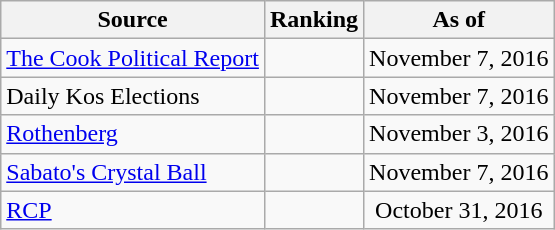<table class="wikitable" style="text-align:center">
<tr>
<th>Source</th>
<th>Ranking</th>
<th>As of</th>
</tr>
<tr>
<td align=left><a href='#'>The Cook Political Report</a></td>
<td></td>
<td>November 7, 2016</td>
</tr>
<tr>
<td align=left>Daily Kos Elections</td>
<td></td>
<td>November 7, 2016</td>
</tr>
<tr>
<td align=left><a href='#'>Rothenberg</a></td>
<td></td>
<td>November 3, 2016</td>
</tr>
<tr>
<td align=left><a href='#'>Sabato's Crystal Ball</a></td>
<td></td>
<td>November 7, 2016</td>
</tr>
<tr>
<td align="left"><a href='#'>RCP</a></td>
<td></td>
<td>October 31, 2016</td>
</tr>
</table>
